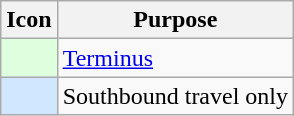<table class="wikitable">
<tr>
<th scope="col">Icon</th>
<th scope="col">Purpose</th>
</tr>
<tr>
<td scope="row" style="background-color:#ddffdd"></td>
<td><a href='#'>Terminus</a></td>
</tr>
<tr>
<td scope="row" style="background-color:#D0E7FF"></td>
<td>Southbound travel only</td>
</tr>
</table>
